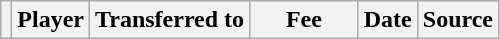<table class="wikitable plainrowheaders sortable">
<tr>
<th></th>
<th scope="col">Player</th>
<th>Transferred to</th>
<th style="width: 65px;">Fee</th>
<th scope="col">Date</th>
<th scope="col">Source</th>
</tr>
</table>
